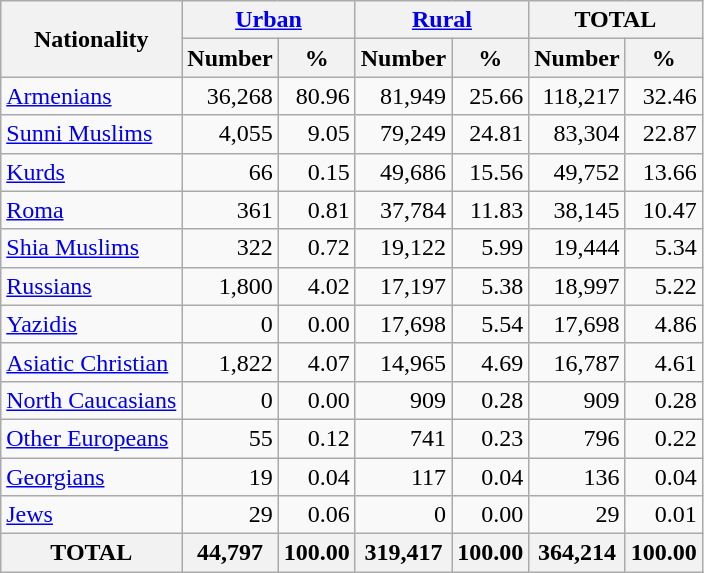<table class="wikitable sortable">
<tr>
<th rowspan="2">Nationality</th>
<th colspan="2"><a href='#'>Urban</a></th>
<th colspan="2"><a href='#'>Rural</a></th>
<th colspan="2">TOTAL</th>
</tr>
<tr>
<th>Number</th>
<th>%</th>
<th>Number</th>
<th>%</th>
<th>Number</th>
<th>%</th>
</tr>
<tr>
<td><a href='#'>Armenians</a></td>
<td align="right">36,268</td>
<td align="right">80.96</td>
<td align="right">81,949</td>
<td align="right">25.66</td>
<td align="right">118,217</td>
<td align="right">32.46</td>
</tr>
<tr>
<td><a href='#'>Sunni Muslims</a></td>
<td align="right">4,055</td>
<td align="right">9.05</td>
<td align="right">79,249</td>
<td align="right">24.81</td>
<td align="right">83,304</td>
<td align="right">22.87</td>
</tr>
<tr>
<td><a href='#'>Kurds</a></td>
<td align="right">66</td>
<td align="right">0.15</td>
<td align="right">49,686</td>
<td align="right">15.56</td>
<td align="right">49,752</td>
<td align="right">13.66</td>
</tr>
<tr>
<td><a href='#'>Roma</a></td>
<td align="right">361</td>
<td align="right">0.81</td>
<td align="right">37,784</td>
<td align="right">11.83</td>
<td align="right">38,145</td>
<td align="right">10.47</td>
</tr>
<tr>
<td><a href='#'>Shia Muslims</a></td>
<td align="right">322</td>
<td align="right">0.72</td>
<td align="right">19,122</td>
<td align="right">5.99</td>
<td align="right">19,444</td>
<td align="right">5.34</td>
</tr>
<tr>
<td><a href='#'>Russians</a></td>
<td align="right">1,800</td>
<td align="right">4.02</td>
<td align="right">17,197</td>
<td align="right">5.38</td>
<td align="right">18,997</td>
<td align="right">5.22</td>
</tr>
<tr>
<td><a href='#'>Yazidis</a></td>
<td align="right">0</td>
<td align="right">0.00</td>
<td align="right">17,698</td>
<td align="right">5.54</td>
<td align="right">17,698</td>
<td align="right">4.86</td>
</tr>
<tr>
<td><a href='#'>Asiatic Christian</a></td>
<td align="right">1,822</td>
<td align="right">4.07</td>
<td align="right">14,965</td>
<td align="right">4.69</td>
<td align="right">16,787</td>
<td align="right">4.61</td>
</tr>
<tr>
<td><a href='#'>North Caucasians</a></td>
<td align="right">0</td>
<td align="right">0.00</td>
<td align="right">909</td>
<td align="right">0.28</td>
<td align="right">909</td>
<td align="right">0.28</td>
</tr>
<tr>
<td><a href='#'>Other Europeans</a></td>
<td align="right">55</td>
<td align="right">0.12</td>
<td align="right">741</td>
<td align="right">0.23</td>
<td align="right">796</td>
<td align="right">0.22</td>
</tr>
<tr>
<td><a href='#'>Georgians</a></td>
<td align="right">19</td>
<td align="right">0.04</td>
<td align="right">117</td>
<td align="right">0.04</td>
<td align="right">136</td>
<td align="right">0.04</td>
</tr>
<tr>
<td><a href='#'>Jews</a></td>
<td align="right">29</td>
<td align="right">0.06</td>
<td align="right">0</td>
<td align="right">0.00</td>
<td align="right">29</td>
<td align="right">0.01</td>
</tr>
<tr>
<th>TOTAL</th>
<th>44,797</th>
<th>100.00</th>
<th>319,417</th>
<th>100.00</th>
<th>364,214</th>
<th>100.00</th>
</tr>
</table>
